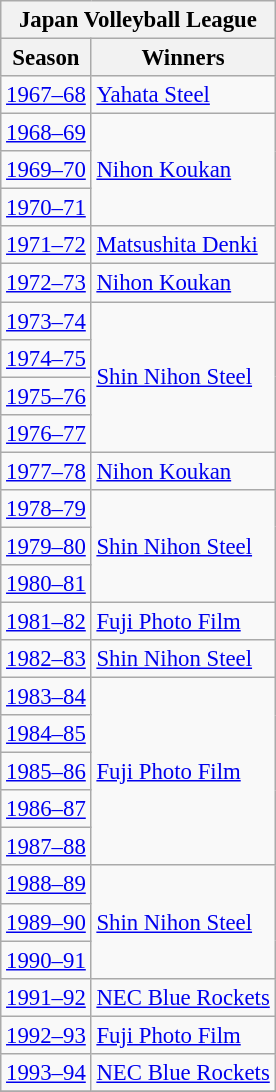<table class="wikitable"style="font-size:95%;">
<tr>
<th colspan="2">Japan Volleyball League</th>
</tr>
<tr>
<th>Season</th>
<th>Winners</th>
</tr>
<tr>
<td><a href='#'>1967–68</a></td>
<td><a href='#'>Yahata Steel</a></td>
</tr>
<tr>
<td><a href='#'>1968–69</a></td>
<td rowspan="3"><a href='#'>Nihon Koukan</a></td>
</tr>
<tr>
<td><a href='#'>1969–70</a></td>
</tr>
<tr>
<td><a href='#'>1970–71</a></td>
</tr>
<tr>
<td><a href='#'>1971–72</a></td>
<td><a href='#'>Matsushita Denki</a></td>
</tr>
<tr>
<td><a href='#'>1972–73</a></td>
<td><a href='#'>Nihon Koukan</a></td>
</tr>
<tr>
<td><a href='#'>1973–74</a></td>
<td rowspan="4"><a href='#'>Shin Nihon Steel</a></td>
</tr>
<tr>
<td><a href='#'>1974–75</a></td>
</tr>
<tr>
<td><a href='#'>1975–76</a></td>
</tr>
<tr>
<td><a href='#'>1976–77</a></td>
</tr>
<tr>
<td><a href='#'>1977–78</a></td>
<td><a href='#'>Nihon Koukan</a></td>
</tr>
<tr>
<td><a href='#'>1978–79</a></td>
<td rowspan="3"><a href='#'>Shin Nihon Steel</a></td>
</tr>
<tr>
<td><a href='#'>1979–80</a></td>
</tr>
<tr>
<td><a href='#'>1980–81</a></td>
</tr>
<tr>
<td><a href='#'>1981–82</a></td>
<td><a href='#'>Fuji Photo Film</a></td>
</tr>
<tr>
<td><a href='#'>1982–83</a></td>
<td><a href='#'>Shin Nihon Steel</a></td>
</tr>
<tr>
<td><a href='#'>1983–84</a></td>
<td rowspan="5"><a href='#'>Fuji Photo Film</a></td>
</tr>
<tr>
<td><a href='#'>1984–85</a></td>
</tr>
<tr>
<td><a href='#'>1985–86</a></td>
</tr>
<tr>
<td><a href='#'>1986–87</a></td>
</tr>
<tr>
<td><a href='#'>1987–88</a></td>
</tr>
<tr>
<td><a href='#'>1988–89</a></td>
<td rowspan="3"><a href='#'>Shin Nihon Steel</a></td>
</tr>
<tr>
<td><a href='#'>1989–90</a></td>
</tr>
<tr>
<td><a href='#'>1990–91</a></td>
</tr>
<tr>
<td><a href='#'>1991–92</a></td>
<td><a href='#'>NEC Blue Rockets</a></td>
</tr>
<tr>
<td><a href='#'>1992–93</a></td>
<td><a href='#'>Fuji Photo Film</a></td>
</tr>
<tr>
<td><a href='#'>1993–94</a></td>
<td><a href='#'>NEC Blue Rockets</a></td>
</tr>
<tr>
</tr>
</table>
